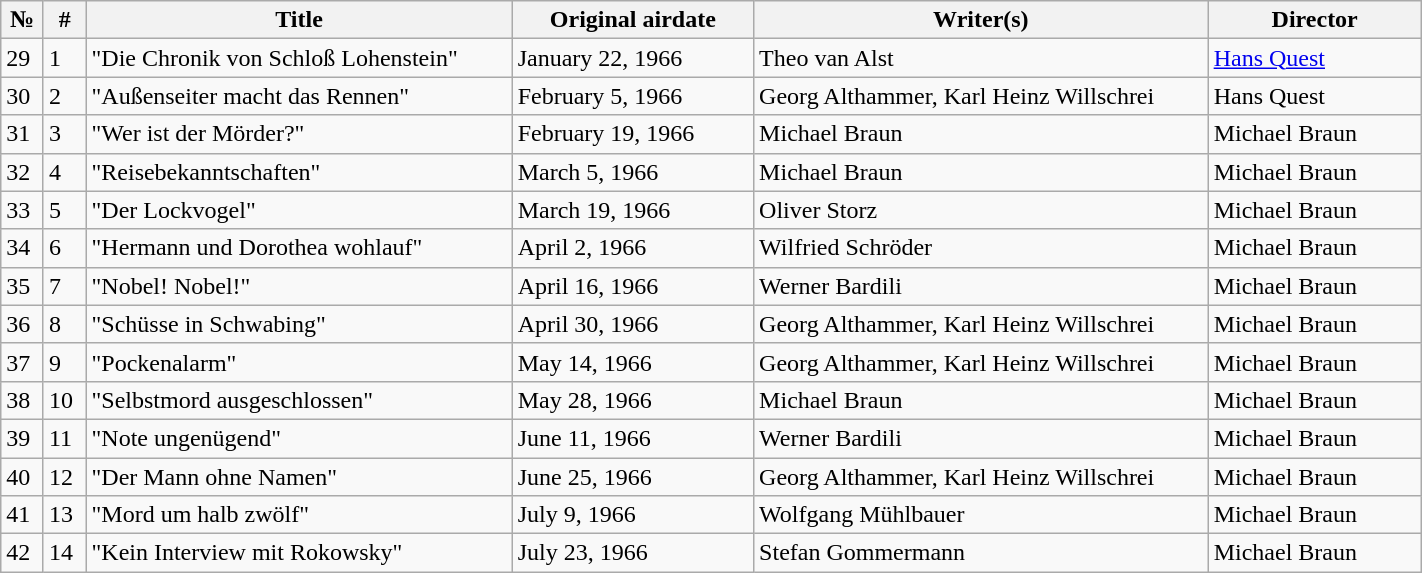<table class="wikitable" width="75%">
<tr>
<th width="3%">№</th>
<th width="3%">#</th>
<th width="30%">Title</th>
<th width="17%">Original airdate</th>
<th width="32%">Writer(s)</th>
<th width="15%">Director</th>
</tr>
<tr>
<td>29</td>
<td>1</td>
<td>"Die Chronik von Schloß Lohenstein"</td>
<td>January 22, 1966</td>
<td>Theo van Alst</td>
<td><a href='#'>Hans Quest</a></td>
</tr>
<tr>
<td>30</td>
<td>2</td>
<td>"Außenseiter macht das Rennen"</td>
<td>February 5, 1966</td>
<td>Georg Althammer, Karl Heinz Willschrei</td>
<td>Hans Quest</td>
</tr>
<tr>
<td>31</td>
<td>3</td>
<td>"Wer ist der Mörder?"</td>
<td>February 19, 1966</td>
<td>Michael Braun</td>
<td>Michael Braun</td>
</tr>
<tr>
<td>32</td>
<td>4</td>
<td>"Reisebekanntschaften"</td>
<td>March 5, 1966</td>
<td>Michael Braun</td>
<td>Michael Braun</td>
</tr>
<tr>
<td>33</td>
<td>5</td>
<td>"Der Lockvogel"</td>
<td>March 19, 1966</td>
<td>Oliver Storz</td>
<td>Michael Braun</td>
</tr>
<tr>
<td>34</td>
<td>6</td>
<td>"Hermann und Dorothea wohlauf"</td>
<td>April 2, 1966</td>
<td>Wilfried Schröder</td>
<td>Michael Braun</td>
</tr>
<tr>
<td>35</td>
<td>7</td>
<td>"Nobel! Nobel!"</td>
<td>April 16, 1966</td>
<td>Werner Bardili</td>
<td>Michael Braun</td>
</tr>
<tr>
<td>36</td>
<td>8</td>
<td>"Schüsse in Schwabing"</td>
<td>April 30, 1966</td>
<td>Georg Althammer, Karl Heinz Willschrei</td>
<td>Michael  Braun</td>
</tr>
<tr>
<td>37</td>
<td>9</td>
<td>"Pockenalarm"</td>
<td>May 14, 1966</td>
<td>Georg Althammer, Karl Heinz Willschrei</td>
<td>Michael Braun</td>
</tr>
<tr>
<td>38</td>
<td>10</td>
<td>"Selbstmord ausgeschlossen"</td>
<td>May 28, 1966</td>
<td>Michael Braun</td>
<td>Michael Braun</td>
</tr>
<tr>
<td>39</td>
<td>11</td>
<td>"Note ungenügend"</td>
<td>June 11, 1966</td>
<td>Werner Bardili</td>
<td>Michael Braun</td>
</tr>
<tr>
<td>40</td>
<td>12</td>
<td>"Der Mann ohne Namen"</td>
<td>June 25, 1966</td>
<td>Georg Althammer, Karl Heinz Willschrei</td>
<td>Michael Braun</td>
</tr>
<tr>
<td>41</td>
<td>13</td>
<td>"Mord um halb zwölf"</td>
<td>July 9, 1966</td>
<td>Wolfgang Mühlbauer</td>
<td>Michael Braun</td>
</tr>
<tr>
<td>42</td>
<td>14</td>
<td>"Kein Interview mit Rokowsky"</td>
<td>July 23, 1966</td>
<td>Stefan Gommermann</td>
<td>Michael Braun</td>
</tr>
</table>
